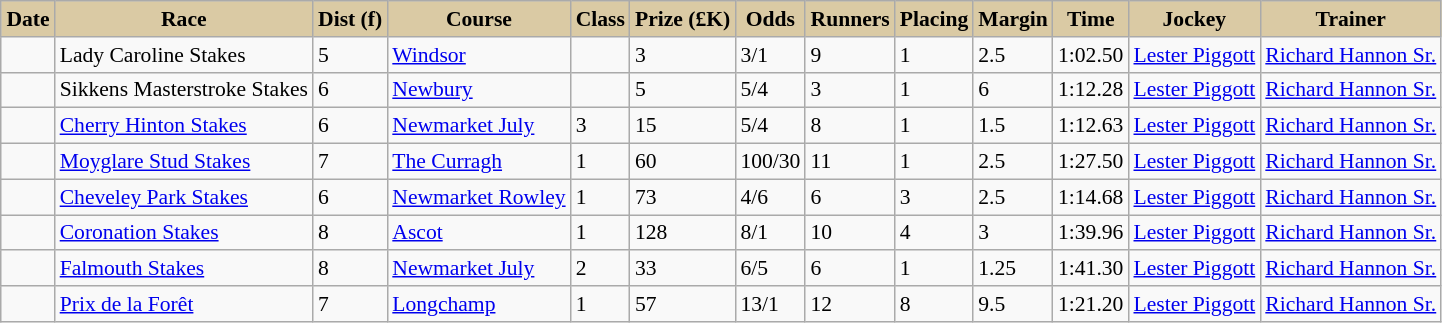<table class = "wikitable sortable" | border="1" cellpadding="1" style="text-align:centre; margin-left:1em; float:centre; border-collapse: collapse; font-size:90%">
<tr style="background:#dacaa4; text-align:center;">
<th style="background:#dacaa4;">Date</th>
<th style="background:#dacaa4;">Race</th>
<th style="background:#dacaa4;">Dist (f)</th>
<th style="background:#dacaa4;">Course</th>
<th style="background:#dacaa4;">Class</th>
<th style="background:#dacaa4;">Prize (£K)</th>
<th style="background:#dacaa4;">Odds</th>
<th style="background:#dacaa4;">Runners</th>
<th style="background:#dacaa4;">Placing</th>
<th style="background:#dacaa4;">Margin</th>
<th style="background:#dacaa4;">Time</th>
<th style="background:#dacaa4;">Jockey</th>
<th style="background:#dacaa4;">Trainer</th>
</tr>
<tr>
<td></td>
<td>Lady Caroline Stakes</td>
<td>5</td>
<td><a href='#'>Windsor</a></td>
<td></td>
<td>3</td>
<td>3/1</td>
<td>9</td>
<td>1</td>
<td>2.5</td>
<td>1:02.50</td>
<td><a href='#'>Lester Piggott</a></td>
<td><a href='#'>Richard Hannon Sr.</a></td>
</tr>
<tr>
<td></td>
<td>Sikkens Masterstroke Stakes</td>
<td>6</td>
<td><a href='#'>Newbury</a></td>
<td></td>
<td>5</td>
<td>5/4</td>
<td>3</td>
<td>1</td>
<td>6</td>
<td>1:12.28</td>
<td><a href='#'>Lester Piggott</a></td>
<td><a href='#'>Richard Hannon Sr.</a></td>
</tr>
<tr>
<td></td>
<td><a href='#'>Cherry Hinton Stakes</a></td>
<td>6</td>
<td><a href='#'>Newmarket July</a></td>
<td>3</td>
<td>15</td>
<td>5/4</td>
<td>8</td>
<td>1</td>
<td>1.5</td>
<td>1:12.63</td>
<td><a href='#'>Lester Piggott</a></td>
<td><a href='#'>Richard Hannon Sr.</a></td>
</tr>
<tr>
<td></td>
<td><a href='#'>Moyglare Stud Stakes</a></td>
<td>7</td>
<td><a href='#'>The Curragh</a></td>
<td>1</td>
<td>60</td>
<td>100/30</td>
<td>11</td>
<td>1</td>
<td>2.5</td>
<td>1:27.50</td>
<td><a href='#'>Lester Piggott</a></td>
<td><a href='#'>Richard Hannon Sr.</a></td>
</tr>
<tr>
<td></td>
<td><a href='#'>Cheveley Park Stakes</a></td>
<td>6</td>
<td><a href='#'>Newmarket Rowley</a></td>
<td>1</td>
<td>73</td>
<td>4/6</td>
<td>6</td>
<td>3</td>
<td>2.5</td>
<td>1:14.68</td>
<td><a href='#'>Lester Piggott</a></td>
<td><a href='#'>Richard Hannon Sr.</a></td>
</tr>
<tr>
<td></td>
<td><a href='#'>Coronation Stakes</a></td>
<td>8</td>
<td><a href='#'>Ascot</a></td>
<td>1</td>
<td>128</td>
<td>8/1</td>
<td>10</td>
<td>4</td>
<td>3</td>
<td>1:39.96</td>
<td><a href='#'>Lester Piggott</a></td>
<td><a href='#'>Richard Hannon Sr.</a></td>
</tr>
<tr>
<td></td>
<td><a href='#'>Falmouth Stakes</a></td>
<td>8</td>
<td><a href='#'>Newmarket July</a></td>
<td>2</td>
<td>33</td>
<td>6/5</td>
<td>6</td>
<td>1</td>
<td>1.25</td>
<td>1:41.30</td>
<td><a href='#'>Lester Piggott</a></td>
<td><a href='#'>Richard Hannon Sr.</a></td>
</tr>
<tr>
<td></td>
<td><a href='#'>Prix de la Forêt</a></td>
<td>7</td>
<td><a href='#'>Longchamp</a></td>
<td>1</td>
<td>57</td>
<td>13/1</td>
<td>12</td>
<td>8</td>
<td>9.5</td>
<td>1:21.20</td>
<td><a href='#'>Lester Piggott</a></td>
<td><a href='#'>Richard Hannon Sr.</a></td>
</tr>
</table>
